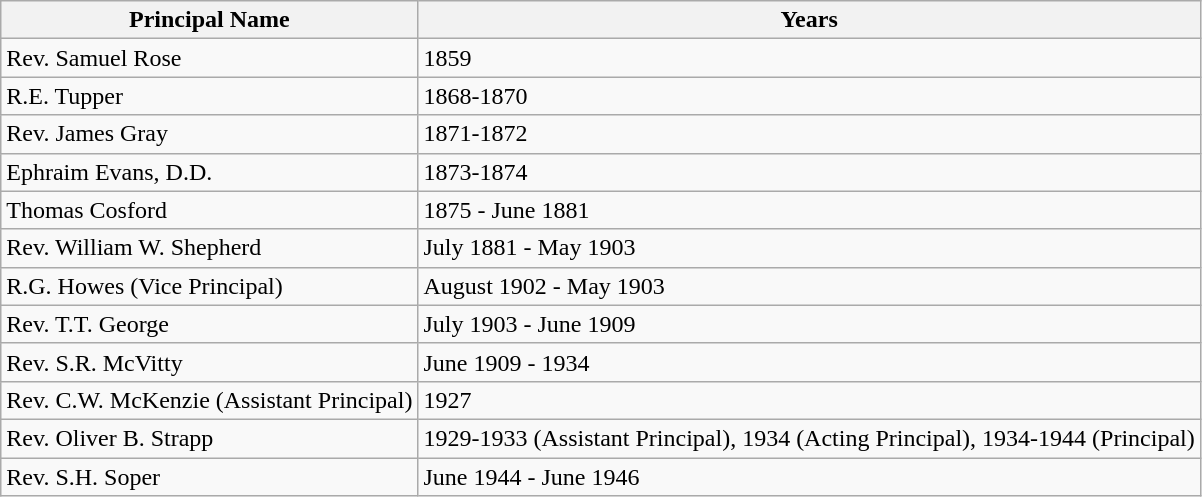<table class="wikitable">
<tr>
<th>Principal Name</th>
<th>Years</th>
</tr>
<tr>
<td>Rev. Samuel Rose</td>
<td>1859</td>
</tr>
<tr>
<td>R.E. Tupper</td>
<td>1868-1870</td>
</tr>
<tr>
<td>Rev. James Gray</td>
<td>1871-1872</td>
</tr>
<tr>
<td>Ephraim Evans, D.D.</td>
<td>1873-1874</td>
</tr>
<tr>
<td>Thomas Cosford</td>
<td>1875 - June 1881</td>
</tr>
<tr>
<td>Rev. William W. Shepherd</td>
<td>July 1881 - May 1903</td>
</tr>
<tr>
<td>R.G. Howes (Vice Principal)</td>
<td>August 1902 - May 1903</td>
</tr>
<tr>
<td>Rev. T.T. George</td>
<td>July 1903 - June 1909</td>
</tr>
<tr>
<td>Rev. S.R. McVitty</td>
<td>June 1909 - 1934</td>
</tr>
<tr>
<td>Rev. C.W. McKenzie (Assistant Principal)</td>
<td>1927</td>
</tr>
<tr>
<td>Rev. Oliver B. Strapp</td>
<td>1929-1933 (Assistant Principal), 1934 (Acting Principal), 1934-1944 (Principal)</td>
</tr>
<tr>
<td>Rev. S.H. Soper</td>
<td>June 1944 - June 1946</td>
</tr>
</table>
